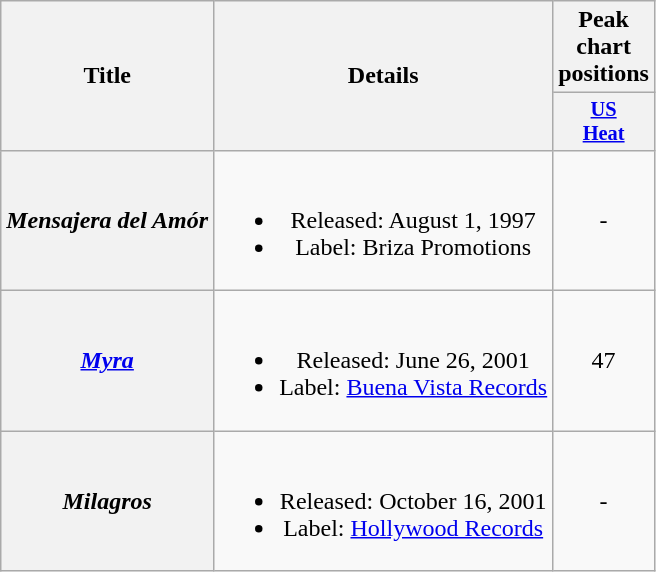<table class="wikitable plainrowheaders" style="text-align:center;">
<tr>
<th rowspan="2">Title</th>
<th rowspan="2">Details</th>
<th colspan="1">Peak chart positions</th>
</tr>
<tr>
<th scope="col" style="width:3em; font-size:85%"><a href='#'>US<br>Heat</a><br></th>
</tr>
<tr>
<th scope="row"><em>Mensajera del Amór</em></th>
<td><br><ul><li>Released: August 1, 1997</li><li>Label: Briza Promotions</li></ul></td>
<td>-</td>
</tr>
<tr>
<th scope="row"><em><a href='#'>Myra</a></em></th>
<td><br><ul><li>Released: June 26, 2001</li><li>Label: <a href='#'>Buena Vista Records</a></li></ul></td>
<td>47</td>
</tr>
<tr>
<th scope="row"><em>Milagros</em></th>
<td><br><ul><li>Released: October 16, 2001</li><li>Label: <a href='#'>Hollywood Records</a></li></ul></td>
<td>-</td>
</tr>
</table>
